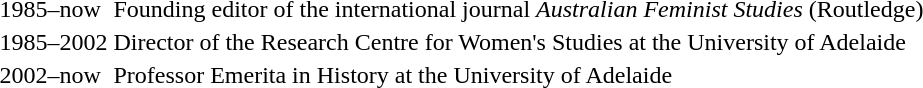<table>
<tr>
<td>1985–now</td>
<td>Founding editor of the international journal <em>Australian Feminist Studies</em> (Routledge)</td>
</tr>
<tr>
<td>1985–2002</td>
<td>Director of the Research Centre for Women's Studies at the University of Adelaide</td>
</tr>
<tr>
<td>2002–now</td>
<td>Professor Emerita in History at the University of Adelaide</td>
</tr>
</table>
